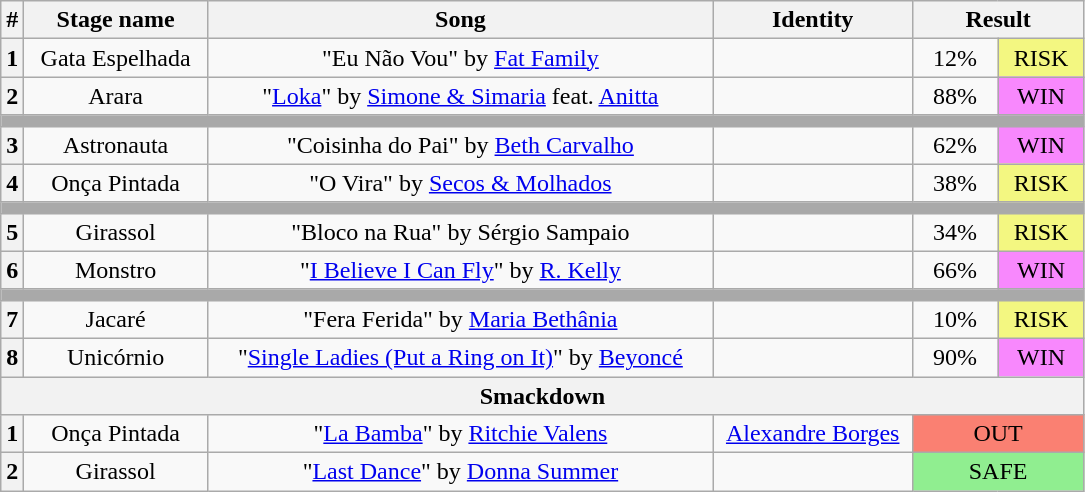<table class="wikitable plainrowheaders" style="text-align: center;">
<tr>
<th>#</th>
<th width=115>Stage name</th>
<th width=330>Song</th>
<th width=125>Identity</th>
<th width=100 colspan=2>Result</th>
</tr>
<tr>
<th>1</th>
<td>Gata Espelhada</td>
<td>"Eu Não Vou" by <a href='#'>Fat Family</a></td>
<td></td>
<td width=50>12%</td>
<td width=50 bgcolor="#F3F781">RISK</td>
</tr>
<tr>
<th>2</th>
<td>Arara</td>
<td>"<a href='#'>Loka</a>" by <a href='#'>Simone & Simaria</a> feat. <a href='#'>Anitta</a></td>
<td></td>
<td>88%</td>
<td bgcolor="#F888FD">WIN</td>
</tr>
<tr>
<td bgcolor="#A9A9A9" colspan="6"></td>
</tr>
<tr>
<th>3</th>
<td>Astronauta</td>
<td>"Coisinha do Pai" by <a href='#'>Beth Carvalho</a></td>
<td></td>
<td>62%</td>
<td bgcolor="#F888FD">WIN</td>
</tr>
<tr>
<th>4</th>
<td>Onça Pintada</td>
<td>"O Vira" by <a href='#'>Secos & Molhados</a></td>
<td></td>
<td>38%</td>
<td bgcolor="#F3F781">RISK</td>
</tr>
<tr>
<td bgcolor="#A9A9A9" colspan="6"></td>
</tr>
<tr>
<th>5</th>
<td>Girassol</td>
<td>"Bloco na Rua" by Sérgio Sampaio</td>
<td></td>
<td>34%</td>
<td bgcolor="#F3F781">RISK</td>
</tr>
<tr>
<th>6</th>
<td>Monstro</td>
<td>"<a href='#'>I Believe I Can Fly</a>" by <a href='#'>R. Kelly</a></td>
<td></td>
<td>66%</td>
<td bgcolor="#F888FD">WIN</td>
</tr>
<tr>
<td bgcolor="#A9A9A9" colspan="6"></td>
</tr>
<tr>
<th>7</th>
<td>Jacaré</td>
<td>"Fera Ferida" by <a href='#'>Maria Bethânia</a></td>
<td></td>
<td>10%</td>
<td bgcolor="#F3F781">RISK</td>
</tr>
<tr>
<th>8</th>
<td>Unicórnio</td>
<td>"<a href='#'>Single Ladies (Put a Ring on It)</a>" by <a href='#'>Beyoncé</a></td>
<td></td>
<td>90%</td>
<td bgcolor="#F888FD">WIN</td>
</tr>
<tr>
<th colspan="6">Smackdown</th>
</tr>
<tr>
<th>1</th>
<td>Onça Pintada</td>
<td>"<a href='#'>La Bamba</a>" by <a href='#'>Ritchie Valens</a></td>
<td><a href='#'>Alexandre Borges</a></td>
<td colspan="2" bgcolor="#FA8072">OUT</td>
</tr>
<tr>
<th>2</th>
<td>Girassol</td>
<td>"<a href='#'>Last Dance</a>" by <a href='#'>Donna Summer</a></td>
<td></td>
<td colspan="2" bgcolor="lightgreen">SAFE</td>
</tr>
</table>
